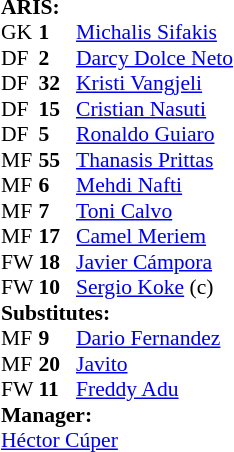<table style="font-size: 90%" cellspacing="0" cellpadding="0" align=center>
<tr>
<td colspan="4"><strong>ARIS:</strong></td>
</tr>
<tr>
<th width="25"></th>
<th width="25"></th>
</tr>
<tr>
<td>GK</td>
<td><strong>1</strong></td>
<td> <a href='#'>Michalis Sifakis</a></td>
</tr>
<tr>
<td>DF</td>
<td><strong>2</strong></td>
<td> <a href='#'>Darcy Dolce Neto</a></td>
</tr>
<tr>
<td>DF</td>
<td><strong>32</strong></td>
<td> <a href='#'>Kristi Vangjeli</a></td>
</tr>
<tr>
<td>DF</td>
<td><strong>15</strong></td>
<td> <a href='#'>Cristian Nasuti</a></td>
</tr>
<tr>
<td>DF</td>
<td><strong>5</strong></td>
<td> <a href='#'>Ronaldo Guiaro</a></td>
</tr>
<tr>
<td>MF</td>
<td><strong>55</strong></td>
<td> <a href='#'>Thanasis Prittas</a></td>
<td></td>
</tr>
<tr>
<td>MF</td>
<td><strong>6</strong></td>
<td> <a href='#'>Mehdi Nafti</a></td>
<td></td>
<td></td>
</tr>
<tr>
<td>MF</td>
<td><strong>7</strong></td>
<td> <a href='#'>Toni Calvo</a></td>
<td></td>
<td></td>
</tr>
<tr>
<td>MF</td>
<td><strong>17</strong></td>
<td> <a href='#'>Camel Meriem</a></td>
<td></td>
<td></td>
</tr>
<tr>
<td>FW</td>
<td><strong>18</strong></td>
<td> <a href='#'>Javier Cámpora</a></td>
</tr>
<tr>
<td>FW</td>
<td><strong>10</strong></td>
<td> <a href='#'>Sergio Koke</a> (c)</td>
</tr>
<tr>
<td colspan=4><strong>Substitutes:</strong></td>
</tr>
<tr>
<td>MF</td>
<td><strong>9</strong></td>
<td> <a href='#'>Dario Fernandez</a></td>
<td></td>
<td></td>
</tr>
<tr>
<td>MF</td>
<td><strong>20</strong></td>
<td> <a href='#'>Javito</a></td>
<td></td>
<td></td>
</tr>
<tr>
<td>FW</td>
<td><strong>11</strong></td>
<td> <a href='#'>Freddy Adu</a></td>
<td></td>
<td></td>
</tr>
<tr>
<td colspan=4><strong>Manager:</strong></td>
</tr>
<tr>
<td colspan="4"> <a href='#'>Héctor Cúper</a></td>
</tr>
</table>
